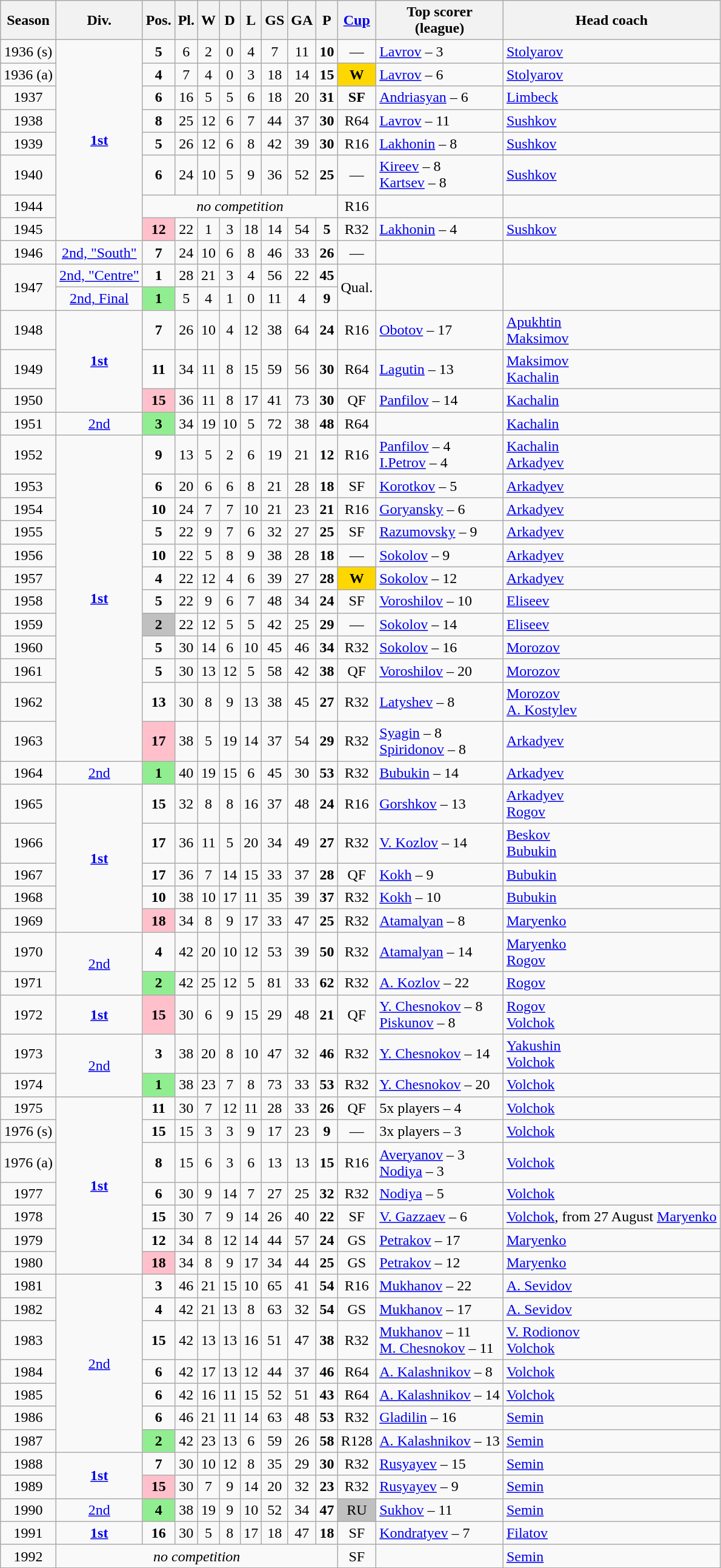<table class="wikitable">
<tr style="background:#efefef;">
<th>Season</th>
<th>Div.</th>
<th>Pos.</th>
<th>Pl.</th>
<th>W</th>
<th>D</th>
<th>L</th>
<th>GS</th>
<th>GA</th>
<th>P</th>
<th><a href='#'>Cup</a></th>
<th>Top scorer<br>(league)</th>
<th>Head coach</th>
</tr>
<tr>
<td align=center>1936 (s)</td>
<td style="text-align:center;" rowspan="8"><strong><a href='#'>1st</a></strong></td>
<td align=center><strong>5</strong></td>
<td align=center>6</td>
<td align=center>2</td>
<td align=center>0</td>
<td align=center>4</td>
<td align=center>7</td>
<td align=center>11</td>
<td align=center><strong>10</strong></td>
<td align=center>—</td>
<td align=left> <a href='#'>Lavrov</a> – 3</td>
<td align=left> <a href='#'>Stolyarov</a></td>
</tr>
<tr>
<td align=center>1936 (a)</td>
<td align=center><strong>4</strong></td>
<td align=center>7</td>
<td align=center>4</td>
<td align=center>0</td>
<td align=center>3</td>
<td align=center>18</td>
<td align=center>14</td>
<td align=center><strong>15</strong></td>
<td style="text-align:center; background:gold;"><strong>W</strong></td>
<td align=left> <a href='#'>Lavrov</a> – 6</td>
<td align=left> <a href='#'>Stolyarov</a></td>
</tr>
<tr>
<td align=center>1937</td>
<td align=center><strong>6</strong></td>
<td align=center>16</td>
<td align=center>5</td>
<td align=center>5</td>
<td align=center>6</td>
<td align=center>18</td>
<td align=center>20</td>
<td align=center><strong>31</strong></td>
<td style="text-align:center; background:bronze;"><strong>SF</strong></td>
<td align=left> <a href='#'>Andriasyan</a> – 6</td>
<td align=left> <a href='#'>Limbeck</a></td>
</tr>
<tr>
<td align=center>1938</td>
<td align=center><strong>8</strong></td>
<td align=center>25</td>
<td align=center>12</td>
<td align=center>6</td>
<td align=center>7</td>
<td align=center>44</td>
<td align=center>37</td>
<td align=center><strong>30</strong></td>
<td align=center>R64</td>
<td align=left> <a href='#'>Lavrov</a> – 11</td>
<td align=left> <a href='#'>Sushkov</a></td>
</tr>
<tr>
<td align=center>1939</td>
<td align=center><strong>5</strong></td>
<td align=center>26</td>
<td align=center>12</td>
<td align=center>6</td>
<td align=center>8</td>
<td align=center>42</td>
<td align=center>39</td>
<td align=center><strong>30</strong></td>
<td align=center>R16</td>
<td align=left> <a href='#'>Lakhonin</a> – 8</td>
<td align=left> <a href='#'>Sushkov</a></td>
</tr>
<tr>
<td align=center>1940</td>
<td align=center><strong>6</strong></td>
<td align=center>24</td>
<td align=center>10</td>
<td align=center>5</td>
<td align=center>9</td>
<td align=center>36</td>
<td align=center>52</td>
<td align=center><strong>25</strong></td>
<td align=center>—</td>
<td align=left> <a href='#'>Kireev</a> – 8<br> <a href='#'>Kartsev</a> – 8</td>
<td align=left> <a href='#'>Sushkov</a></td>
</tr>
<tr>
<td align=center>1944</td>
<td style="text-align:center;" colspan="8"><em>no competition</em></td>
<td align=center>R16</td>
<td align=left></td>
<td align=left></td>
</tr>
<tr>
<td align=center>1945</td>
<td style="text-align:center; background:pink;"><strong>12</strong></td>
<td align=center>22</td>
<td align=center>1</td>
<td align=center>3</td>
<td align=center>18</td>
<td align=center>14</td>
<td align=center>54</td>
<td align=center><strong>5</strong></td>
<td align=center>R32</td>
<td align=left> <a href='#'>Lakhonin</a> – 4</td>
<td align=left> <a href='#'>Sushkov</a></td>
</tr>
<tr>
<td align=center>1946</td>
<td align=center><a href='#'>2nd, "South"</a></td>
<td align=center><strong>7</strong></td>
<td align=center>24</td>
<td align=center>10</td>
<td align=center>6</td>
<td align=center>8</td>
<td align=center>46</td>
<td align=center>33</td>
<td align=center><strong>26</strong></td>
<td align=center>—</td>
<td align=left></td>
<td align=left></td>
</tr>
<tr>
<td style="text-align:center;" rowspan="2">1947</td>
<td align=center><a href='#'>2nd, "Centre"</a></td>
<td align=center><strong>1</strong></td>
<td align=center>28</td>
<td align=center>21</td>
<td align=center>3</td>
<td align=center>4</td>
<td align=center>56</td>
<td align=center>22</td>
<td align=center><strong>45</strong></td>
<td style="text-align:center;" rowspan="2">Qual.</td>
<td style="text-align:left;" rowspan="2"></td>
<td style="text-align:left;" rowspan="2"></td>
</tr>
<tr>
<td align=center><a href='#'>2nd, Final</a></td>
<td style="text-align:center; background:lightgreen;"><strong>1</strong></td>
<td align=center>5</td>
<td align=center>4</td>
<td align=center>1</td>
<td align=center>0</td>
<td align=center>11</td>
<td align=center>4</td>
<td align=center><strong>9</strong></td>
</tr>
<tr>
<td align=center>1948</td>
<td style="text-align:center;" rowspan="3"><strong><a href='#'>1st</a></strong></td>
<td align=center><strong>7</strong></td>
<td align=center>26</td>
<td align=center>10</td>
<td align=center>4</td>
<td align=center>12</td>
<td align=center>38</td>
<td align=center>64</td>
<td align=center><strong>24</strong></td>
<td align=center>R16</td>
<td align=left> <a href='#'>Obotov</a> – 17</td>
<td align=left> <a href='#'>Apukhtin</a><br> <a href='#'>Maksimov</a></td>
</tr>
<tr>
<td align=center>1949</td>
<td align=center><strong>11</strong></td>
<td align=center>34</td>
<td align=center>11</td>
<td align=center>8</td>
<td align=center>15</td>
<td align=center>59</td>
<td align=center>56</td>
<td align=center><strong>30</strong></td>
<td align=center>R64</td>
<td align=left> <a href='#'>Lagutin</a> – 13</td>
<td align=left> <a href='#'>Maksimov</a><br> <a href='#'>Kachalin</a></td>
</tr>
<tr>
<td align=center>1950</td>
<td style="text-align:center; background:pink;"><strong>15</strong></td>
<td align=center>36</td>
<td align=center>11</td>
<td align=center>8</td>
<td align=center>17</td>
<td align=center>41</td>
<td align=center>73</td>
<td align=center><strong>30</strong></td>
<td align=center>QF</td>
<td align=left> <a href='#'>Panfilov</a> – 14</td>
<td align=left> <a href='#'>Kachalin</a></td>
</tr>
<tr>
<td align=center>1951</td>
<td align=center><a href='#'>2nd</a></td>
<td style="text-align:center; background:lightgreen;"><strong>3</strong></td>
<td align=center>34</td>
<td align=center>19</td>
<td align=center>10</td>
<td align=center>5</td>
<td align=center>72</td>
<td align=center>38</td>
<td align=center><strong>48</strong></td>
<td align=center>R64</td>
<td align=left></td>
<td align=left> <a href='#'>Kachalin</a></td>
</tr>
<tr>
<td align=center>1952</td>
<td style="text-align:center;" rowspan="12"><strong><a href='#'>1st</a></strong></td>
<td align=center><strong>9</strong></td>
<td align=center>13</td>
<td align=center>5</td>
<td align=center>2</td>
<td align=center>6</td>
<td align=center>19</td>
<td align=center>21</td>
<td align=center><strong>12</strong></td>
<td align=center>R16</td>
<td align=left> <a href='#'>Panfilov</a> – 4<br> <a href='#'>I.Petrov</a> – 4</td>
<td align=left> <a href='#'>Kachalin</a><br> <a href='#'>Arkadyev</a></td>
</tr>
<tr>
<td align=center>1953</td>
<td align=center><strong>6</strong></td>
<td align=center>20</td>
<td align=center>6</td>
<td align=center>6</td>
<td align=center>8</td>
<td align=center>21</td>
<td align=center>28</td>
<td align=center><strong>18</strong></td>
<td style="text-align:center; background:bronze;">SF</td>
<td align=left> <a href='#'>Korotkov</a> – 5</td>
<td align=left> <a href='#'>Arkadyev</a></td>
</tr>
<tr>
<td align=center>1954</td>
<td align=center><strong>10</strong></td>
<td align=center>24</td>
<td align=center>7</td>
<td align=center>7</td>
<td align=center>10</td>
<td align=center>21</td>
<td align=center>23</td>
<td align=center><strong>21</strong></td>
<td align=center>R16</td>
<td align=left> <a href='#'>Goryansky</a> – 6</td>
<td align=left> <a href='#'>Arkadyev</a></td>
</tr>
<tr>
<td align=center>1955</td>
<td align=center><strong>5</strong></td>
<td align=center>22</td>
<td align=center>9</td>
<td align=center>7</td>
<td align=center>6</td>
<td align=center>32</td>
<td align=center>27</td>
<td align=center><strong>25</strong></td>
<td style="text-align:center; background:bronze;">SF</td>
<td align=left> <a href='#'>Razumovsky</a> – 9</td>
<td align=left> <a href='#'>Arkadyev</a></td>
</tr>
<tr>
<td align=center>1956</td>
<td align=center><strong>10</strong></td>
<td align=center>22</td>
<td align=center>5</td>
<td align=center>8</td>
<td align=center>9</td>
<td align=center>38</td>
<td align=center>28</td>
<td align=center><strong>18</strong></td>
<td align=center>—</td>
<td align=left> <a href='#'>Sokolov</a> – 9</td>
<td align=left> <a href='#'>Arkadyev</a></td>
</tr>
<tr>
<td align=center>1957</td>
<td align=center><strong>4</strong></td>
<td align=center>22</td>
<td align=center>12</td>
<td align=center>4</td>
<td align=center>6</td>
<td align=center>39</td>
<td align=center>27</td>
<td align=center><strong>28</strong></td>
<td style="text-align:center; background:gold;"><strong>W</strong></td>
<td align=left> <a href='#'>Sokolov</a> – 12</td>
<td align=left> <a href='#'>Arkadyev</a></td>
</tr>
<tr>
<td align=center>1958</td>
<td align=center><strong>5</strong></td>
<td align=center>22</td>
<td align=center>9</td>
<td align=center>6</td>
<td align=center>7</td>
<td align=center>48</td>
<td align=center>34</td>
<td align=center><strong>24</strong></td>
<td style="text-align:center; background:bronze;">SF</td>
<td align=left> <a href='#'>Voroshilov</a> – 10</td>
<td align=left> <a href='#'>Eliseev</a></td>
</tr>
<tr>
<td align=center>1959</td>
<td style="text-align:center; background:silver;"><strong>2</strong></td>
<td align=center>22</td>
<td align=center>12</td>
<td align=center>5</td>
<td align=center>5</td>
<td align=center>42</td>
<td align=center>25</td>
<td align=center><strong>29</strong></td>
<td align=center>—</td>
<td align=left> <a href='#'>Sokolov</a> – 14</td>
<td align=left> <a href='#'>Eliseev</a></td>
</tr>
<tr>
<td align=center>1960</td>
<td align=center><strong>5</strong></td>
<td align=center>30</td>
<td align=center>14</td>
<td align=center>6</td>
<td align=center>10</td>
<td align=center>45</td>
<td align=center>46</td>
<td align=center><strong>34</strong></td>
<td align=center>R32</td>
<td align=left> <a href='#'>Sokolov</a> – 16</td>
<td align=left> <a href='#'>Morozov</a></td>
</tr>
<tr>
<td align=center>1961</td>
<td align=center><strong>5</strong></td>
<td align=center>30</td>
<td align=center>13</td>
<td align=center>12</td>
<td align=center>5</td>
<td align=center>58</td>
<td align=center>42</td>
<td align=center><strong>38</strong></td>
<td align=center>QF</td>
<td align=left> <a href='#'>Voroshilov</a> – 20</td>
<td align=left> <a href='#'>Morozov</a></td>
</tr>
<tr>
<td align=center>1962</td>
<td align=center><strong>13</strong></td>
<td align=center>30</td>
<td align=center>8</td>
<td align=center>9</td>
<td align=center>13</td>
<td align=center>38</td>
<td align=center>45</td>
<td align=center><strong>27</strong></td>
<td align=center>R32</td>
<td align=left> <a href='#'>Latyshev</a> – 8</td>
<td align=left> <a href='#'>Morozov</a><br> <a href='#'>A. Kostylev</a></td>
</tr>
<tr>
<td align=center>1963</td>
<td style="text-align:center; background:pink;"><strong>17</strong></td>
<td align=center>38</td>
<td align=center>5</td>
<td align=center>19</td>
<td align=center>14</td>
<td align=center>37</td>
<td align=center>54</td>
<td align=center><strong>29</strong></td>
<td align=center>R32</td>
<td align=left> <a href='#'>Syagin</a> – 8<br> <a href='#'>Spiridonov</a> – 8</td>
<td align=left> <a href='#'>Arkadyev</a></td>
</tr>
<tr>
<td align=center>1964</td>
<td align=center><a href='#'>2nd</a></td>
<td style="text-align:center; background:lightgreen;"><strong>1</strong></td>
<td align=center>40</td>
<td align=center>19</td>
<td align=center>15</td>
<td align=center>6</td>
<td align=center>45</td>
<td align=center>30</td>
<td align=center><strong>53</strong></td>
<td align=center>R32</td>
<td align=left> <a href='#'>Bubukin</a> – 14</td>
<td align=left> <a href='#'>Arkadyev</a></td>
</tr>
<tr>
<td align=center>1965</td>
<td style="text-align:center;" rowspan="5"><strong><a href='#'>1st</a></strong></td>
<td align=center><strong>15</strong></td>
<td align=center>32</td>
<td align=center>8</td>
<td align=center>8</td>
<td align=center>16</td>
<td align=center>37</td>
<td align=center>48</td>
<td align=center><strong>24</strong></td>
<td align=center>R16</td>
<td align=left> <a href='#'>Gorshkov</a> – 13</td>
<td align=left> <a href='#'>Arkadyev</a><br> <a href='#'>Rogov</a></td>
</tr>
<tr>
<td align=center>1966</td>
<td align=center><strong>17</strong></td>
<td align=center>36</td>
<td align=center>11</td>
<td align=center>5</td>
<td align=center>20</td>
<td align=center>34</td>
<td align=center>49</td>
<td align=center><strong>27</strong></td>
<td align=center>R32</td>
<td align=left> <a href='#'>V. Kozlov</a> – 14</td>
<td align=left> <a href='#'>Beskov</a><br> <a href='#'>Bubukin</a></td>
</tr>
<tr>
<td align=center>1967</td>
<td align=center><strong>17</strong></td>
<td align=center>36</td>
<td align=center>7</td>
<td align=center>14</td>
<td align=center>15</td>
<td align=center>33</td>
<td align=center>37</td>
<td align=center><strong>28</strong></td>
<td align=center>QF</td>
<td align=left> <a href='#'>Kokh</a> – 9</td>
<td align=left> <a href='#'>Bubukin</a></td>
</tr>
<tr>
<td align=center>1968</td>
<td align=center><strong>10</strong></td>
<td align=center>38</td>
<td align=center>10</td>
<td align=center>17</td>
<td align=center>11</td>
<td align=center>35</td>
<td align=center>39</td>
<td align=center><strong>37</strong></td>
<td align=center>R32</td>
<td align=left> <a href='#'>Kokh</a> – 10</td>
<td align=left> <a href='#'>Bubukin</a></td>
</tr>
<tr>
<td align=center>1969</td>
<td style="text-align:center; background:pink;"><strong>18</strong></td>
<td align=center>34</td>
<td align=center>8</td>
<td align=center>9</td>
<td align=center>17</td>
<td align=center>33</td>
<td align=center>47</td>
<td align=center><strong>25</strong></td>
<td align=center>R32</td>
<td align=left> <a href='#'>Atamalyan</a> – 8</td>
<td align=left> <a href='#'>Maryenko</a></td>
</tr>
<tr>
<td align=center>1970</td>
<td style="text-align:center;" rowspan="2"><a href='#'>2nd</a></td>
<td align=center><strong>4</strong></td>
<td align=center>42</td>
<td align=center>20</td>
<td align=center>10</td>
<td align=center>12</td>
<td align=center>53</td>
<td align=center>39</td>
<td align=center><strong>50</strong></td>
<td align=center>R32</td>
<td align=left> <a href='#'>Atamalyan</a> – 14</td>
<td align=left> <a href='#'>Maryenko</a><br> <a href='#'>Rogov</a></td>
</tr>
<tr>
<td align=center>1971</td>
<td style="text-align:center; background:lightgreen;"><strong>2</strong></td>
<td align=center>42</td>
<td align=center>25</td>
<td align=center>12</td>
<td align=center>5</td>
<td align=center>81</td>
<td align=center>33</td>
<td align=center><strong>62</strong></td>
<td align=center>R32</td>
<td align=left> <a href='#'>A. Kozlov</a> – 22</td>
<td align=left> <a href='#'>Rogov</a></td>
</tr>
<tr>
<td align=center>1972</td>
<td align=center><strong><a href='#'>1st</a></strong></td>
<td style="text-align:center; background:pink;"><strong>15</strong></td>
<td align=center>30</td>
<td align=center>6</td>
<td align=center>9</td>
<td align=center>15</td>
<td align=center>29</td>
<td align=center>48</td>
<td align=center><strong>21</strong></td>
<td align=center>QF</td>
<td align=left> <a href='#'>Y. Chesnokov</a> – 8<br> <a href='#'>Piskunov</a> – 8</td>
<td align=left> <a href='#'>Rogov</a><br> <a href='#'>Volchok</a></td>
</tr>
<tr>
<td align=center>1973</td>
<td style="text-align:center;" rowspan="2"><a href='#'>2nd</a></td>
<td align=center><strong>3</strong></td>
<td align=center>38</td>
<td align=center>20</td>
<td align=center>8</td>
<td align=center>10</td>
<td align=center>47</td>
<td align=center>32</td>
<td align=center><strong>46</strong></td>
<td align=center>R32</td>
<td align=left> <a href='#'>Y. Chesnokov</a> – 14</td>
<td align=left> <a href='#'>Yakushin</a><br> <a href='#'>Volchok</a></td>
</tr>
<tr>
<td align=center>1974</td>
<td style="text-align:center; background:lightgreen;"><strong>1</strong></td>
<td align=center>38</td>
<td align=center>23</td>
<td align=center>7</td>
<td align=center>8</td>
<td align=center>73</td>
<td align=center>33</td>
<td align=center><strong>53</strong></td>
<td align=center>R32</td>
<td align=left> <a href='#'>Y. Chesnokov</a> – 20</td>
<td align=left> <a href='#'>Volchok</a></td>
</tr>
<tr>
<td align=center>1975</td>
<td style="text-align:center;" rowspan="7"><strong><a href='#'>1st</a></strong></td>
<td align=center><strong>11</strong></td>
<td align=center>30</td>
<td align=center>7</td>
<td align=center>12</td>
<td align=center>11</td>
<td align=center>28</td>
<td align=center>33</td>
<td align=center><strong>26</strong></td>
<td align=center>QF</td>
<td align=left>5x players – 4</td>
<td align=left> <a href='#'>Volchok</a></td>
</tr>
<tr>
<td align=center>1976 (s)</td>
<td align=center><strong>15</strong></td>
<td align=center>15</td>
<td align=center>3</td>
<td align=center>3</td>
<td align=center>9</td>
<td align=center>17</td>
<td align=center>23</td>
<td align=center><strong>9</strong></td>
<td align=center>—</td>
<td align=left>3x players – 3</td>
<td align=left> <a href='#'>Volchok</a></td>
</tr>
<tr>
<td align=center>1976 (a)</td>
<td align=center><strong>8</strong></td>
<td align=center>15</td>
<td align=center>6</td>
<td align=center>3</td>
<td align=center>6</td>
<td align=center>13</td>
<td align=center>13</td>
<td align=center><strong>15</strong></td>
<td align=center>R16</td>
<td align=left> <a href='#'>Averyanov</a> – 3<br> <a href='#'>Nodiya</a> – 3</td>
<td align=left> <a href='#'>Volchok</a></td>
</tr>
<tr>
<td align=center>1977</td>
<td align=center><strong>6</strong></td>
<td align=center>30</td>
<td align=center>9</td>
<td align=center>14</td>
<td align=center>7</td>
<td align=center>27</td>
<td align=center>25</td>
<td align=center><strong>32</strong></td>
<td align=center>R32</td>
<td align=left> <a href='#'>Nodiya</a> – 5</td>
<td align=left> <a href='#'>Volchok</a></td>
</tr>
<tr>
<td align=center>1978</td>
<td align=center><strong>15</strong></td>
<td align=center>30</td>
<td align=center>7</td>
<td align=center>9</td>
<td align=center>14</td>
<td align=center>26</td>
<td align=center>40</td>
<td align=center><strong>22</strong></td>
<td style="text-align:center; background:bronze;">SF</td>
<td align=left> <a href='#'>V. Gazzaev</a> – 6</td>
<td align=left> <a href='#'>Volchok</a>, from 27 August  <a href='#'>Maryenko</a></td>
</tr>
<tr>
<td align=center>1979</td>
<td align=center><strong>12</strong></td>
<td align=center>34</td>
<td align=center>8</td>
<td align=center>12</td>
<td align=center>14</td>
<td align=center>44</td>
<td align=center>57</td>
<td align=center><strong>24</strong></td>
<td align=center>GS</td>
<td align=left> <a href='#'>Petrakov</a> – 17</td>
<td align=left> <a href='#'>Maryenko</a></td>
</tr>
<tr>
<td align=center>1980</td>
<td style="text-align:center; background:pink;"><strong>18</strong></td>
<td align=center>34</td>
<td align=center>8</td>
<td align=center>9</td>
<td align=center>17</td>
<td align=center>34</td>
<td align=center>44</td>
<td align=center><strong>25</strong></td>
<td align=center>GS</td>
<td align=left> <a href='#'>Petrakov</a> – 12</td>
<td align=left> <a href='#'>Maryenko</a></td>
</tr>
<tr>
<td align=center>1981</td>
<td style="text-align:center;" rowspan="7"><a href='#'>2nd</a></td>
<td align=center><strong>3</strong></td>
<td align=center>46</td>
<td align=center>21</td>
<td align=center>15</td>
<td align=center>10</td>
<td align=center>65</td>
<td align=center>41</td>
<td align=center><strong>54</strong></td>
<td align=center>R16</td>
<td align=left> <a href='#'>Mukhanov</a> – 22</td>
<td align=left> <a href='#'>A. Sevidov</a></td>
</tr>
<tr>
<td align=center>1982</td>
<td align=center><strong>4</strong></td>
<td align=center>42</td>
<td align=center>21</td>
<td align=center>13</td>
<td align=center>8</td>
<td align=center>63</td>
<td align=center>32</td>
<td align=center><strong>54</strong></td>
<td align=center>GS</td>
<td align=left> <a href='#'>Mukhanov</a> – 17</td>
<td align=left> <a href='#'>A. Sevidov</a></td>
</tr>
<tr>
<td align=center>1983</td>
<td align=center><strong>15</strong></td>
<td align=center>42</td>
<td align=center>13</td>
<td align=center>13</td>
<td align=center>16</td>
<td align=center>51</td>
<td align=center>47</td>
<td align=center><strong>38</strong></td>
<td align=center>R32</td>
<td align=left> <a href='#'>Mukhanov</a> – 11<br> <a href='#'>M. Chesnokov</a> – 11</td>
<td align=left> <a href='#'>V. Rodionov</a><br> <a href='#'>Volchok</a></td>
</tr>
<tr>
<td align=center>1984</td>
<td align=center><strong>6</strong></td>
<td align=center>42</td>
<td align=center>17</td>
<td align=center>13</td>
<td align=center>12</td>
<td align=center>44</td>
<td align=center>37</td>
<td align=center><strong>46</strong></td>
<td align=center>R64</td>
<td align=left> <a href='#'>A. Kalashnikov</a> – 8</td>
<td align=left> <a href='#'>Volchok</a></td>
</tr>
<tr>
<td align=center>1985</td>
<td align=center><strong>6</strong></td>
<td align=center>42</td>
<td align=center>16</td>
<td align=center>11</td>
<td align=center>15</td>
<td align=center>52</td>
<td align=center>51</td>
<td align=center><strong>43</strong></td>
<td align=center>R64</td>
<td align=left> <a href='#'>A. Kalashnikov</a> – 14</td>
<td align=left> <a href='#'>Volchok</a></td>
</tr>
<tr>
<td align=center>1986</td>
<td align=center><strong>6</strong></td>
<td align=center>46</td>
<td align=center>21</td>
<td align=center>11</td>
<td align=center>14</td>
<td align=center>63</td>
<td align=center>48</td>
<td align=center><strong>53</strong></td>
<td align=center>R32</td>
<td align=left> <a href='#'>Gladilin</a> – 16</td>
<td align=left> <a href='#'>Semin</a></td>
</tr>
<tr>
<td align=center>1987</td>
<td style="text-align:center; background:lightgreen;"><strong>2</strong></td>
<td align=center>42</td>
<td align=center>23</td>
<td align=center>13</td>
<td align=center>6</td>
<td align=center>59</td>
<td align=center>26</td>
<td align=center><strong>58</strong></td>
<td align=center>R128</td>
<td align=left> <a href='#'>A. Kalashnikov</a> – 13</td>
<td align=left> <a href='#'>Semin</a></td>
</tr>
<tr>
<td align=center>1988</td>
<td style="text-align:center;" rowspan="2"><strong><a href='#'>1st</a></strong></td>
<td align=center><strong>7</strong></td>
<td align=center>30</td>
<td align=center>10</td>
<td align=center>12</td>
<td align=center>8</td>
<td align=center>35</td>
<td align=center>29</td>
<td align=center><strong>30</strong></td>
<td align=center>R32</td>
<td align=left> <a href='#'>Rusyayev</a> – 15</td>
<td align=left> <a href='#'>Semin</a></td>
</tr>
<tr>
<td align=center>1989</td>
<td style="text-align:center; background:pink;"><strong>15</strong></td>
<td align=center>30</td>
<td align=center>7</td>
<td align=center>9</td>
<td align=center>14</td>
<td align=center>20</td>
<td align=center>32</td>
<td align=center><strong>23</strong></td>
<td align=center>R32</td>
<td align=left> <a href='#'>Rusyayev</a> – 9</td>
<td align=left> <a href='#'>Semin</a></td>
</tr>
<tr>
<td align=center>1990</td>
<td align=center><a href='#'>2nd</a></td>
<td style="text-align:center; background:lightgreen;"><strong>4</strong></td>
<td align=center>38</td>
<td align=center>19</td>
<td align=center>9</td>
<td align=center>10</td>
<td align=center>52</td>
<td align=center>34</td>
<td align=center><strong>47</strong></td>
<td style="text-align:center; background:silver;">RU</td>
<td align=left> <a href='#'>Sukhov</a> – 11</td>
<td align=left> <a href='#'>Semin</a></td>
</tr>
<tr>
<td align=center>1991</td>
<td align=center><strong><a href='#'>1st</a></strong></td>
<td align=center><strong>16</strong></td>
<td align=center>30</td>
<td align=center>5</td>
<td align=center>8</td>
<td align=center>17</td>
<td align=center>18</td>
<td align=center>47</td>
<td align=center><strong>18</strong></td>
<td style="text-align:center; background:bronze;">SF</td>
<td align=left>  <a href='#'>Kondratyev</a> – 7</td>
<td align=left>  <a href='#'>Filatov</a></td>
</tr>
<tr>
<td align=center>1992</td>
<td style="text-align:center;" colspan="9"><em>no competition</em></td>
<td style="text-align:center; background:bronze;">SF</td>
<td align=left></td>
<td align=left> <a href='#'>Semin</a></td>
</tr>
</table>
